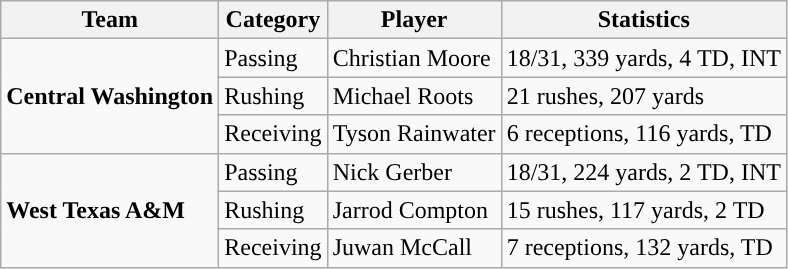<table class="wikitable" style="float: left;">
<tr>
<th>Team</th>
<th>Category</th>
<th>Player</th>
<th>Statistics</th>
</tr>
<tr>
<td rowspan=3><strong>Central Washington</strong></td>
<td>Passing</td>
<td>Christian Moore</td>
<td>18/31, 339 yards, 4 TD, INT</td>
</tr>
<tr>
<td>Rushing</td>
<td>Michael Roots</td>
<td>21 rushes, 207 yards</td>
</tr>
<tr>
<td>Receiving</td>
<td>Tyson Rainwater</td>
<td>6 receptions, 116 yards, TD</td>
</tr>
<tr>
<td rowspan=3><strong>West Texas A&M</strong></td>
<td>Passing</td>
<td>Nick Gerber</td>
<td>18/31, 224 yards, 2 TD, INT</td>
</tr>
<tr>
<td>Rushing</td>
<td>Jarrod Compton</td>
<td>15 rushes, 117 yards, 2 TD</td>
</tr>
<tr>
<td>Receiving</td>
<td>Juwan McCall</td>
<td>7 receptions, 132 yards, TD</td>
</tr>
</table>
